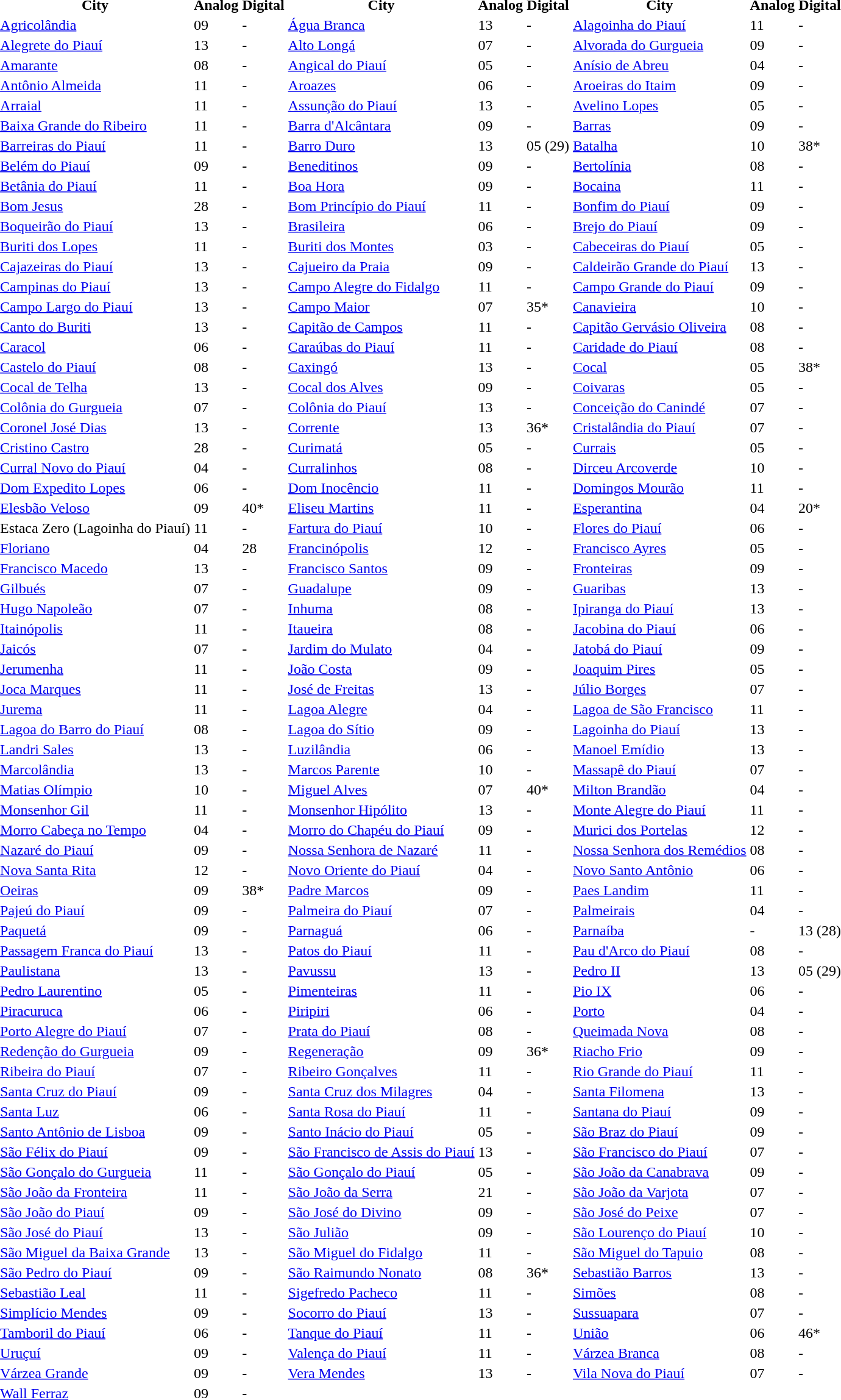<table style = "margin: auto">
<tr>
<th>City</th>
<th>Analog</th>
<th>Digital</th>
<th>City</th>
<th>Analog</th>
<th>Digital</th>
<th>City</th>
<th>Analog</th>
<th>Digital</th>
</tr>
<tr>
<td><a href='#'>Agricolândia</a></td>
<td>09</td>
<td>-</td>
<td><a href='#'>Água Branca</a></td>
<td>13</td>
<td>-</td>
<td><a href='#'>Alagoinha do Piauí</a></td>
<td>11</td>
<td>-</td>
</tr>
<tr>
<td><a href='#'>Alegrete do Piauí</a></td>
<td>13</td>
<td>-</td>
<td><a href='#'>Alto Longá</a></td>
<td>07</td>
<td>-</td>
<td><a href='#'>Alvorada do Gurgueia</a></td>
<td>09</td>
<td>-</td>
</tr>
<tr>
<td><a href='#'>Amarante</a></td>
<td>08</td>
<td>-</td>
<td><a href='#'>Angical do Piauí</a></td>
<td>05</td>
<td>-</td>
<td><a href='#'>Anísio de Abreu</a></td>
<td>04</td>
<td>-</td>
</tr>
<tr>
<td><a href='#'>Antônio Almeida</a></td>
<td>11</td>
<td>-</td>
<td><a href='#'>Aroazes</a></td>
<td>06</td>
<td>-</td>
<td><a href='#'>Aroeiras do Itaim</a></td>
<td>09</td>
<td>-</td>
</tr>
<tr>
<td><a href='#'>Arraial</a></td>
<td>11</td>
<td>-</td>
<td><a href='#'>Assunção do Piauí</a></td>
<td>13</td>
<td>-</td>
<td><a href='#'>Avelino Lopes</a></td>
<td>05</td>
<td>-</td>
</tr>
<tr>
<td><a href='#'>Baixa Grande do Ribeiro</a></td>
<td>11</td>
<td>-</td>
<td><a href='#'>Barra d'Alcântara</a></td>
<td>09</td>
<td>-</td>
<td><a href='#'>Barras</a></td>
<td>09</td>
<td>-</td>
</tr>
<tr>
<td><a href='#'>Barreiras do Piauí</a></td>
<td>11</td>
<td>-</td>
<td><a href='#'>Barro Duro</a></td>
<td>13</td>
<td>05 (29)</td>
<td><a href='#'>Batalha</a></td>
<td>10</td>
<td>38*</td>
</tr>
<tr>
<td><a href='#'>Belém do Piauí</a></td>
<td>09</td>
<td>-</td>
<td><a href='#'>Beneditinos</a></td>
<td>09</td>
<td>-</td>
<td><a href='#'>Bertolínia</a></td>
<td>08</td>
<td>-</td>
</tr>
<tr>
<td><a href='#'>Betânia do Piauí</a></td>
<td>11</td>
<td>-</td>
<td><a href='#'>Boa Hora</a></td>
<td>09</td>
<td>-</td>
<td><a href='#'>Bocaina</a></td>
<td>11</td>
<td>-</td>
</tr>
<tr>
<td><a href='#'>Bom Jesus</a></td>
<td>28</td>
<td>-</td>
<td><a href='#'>Bom Princípio do Piauí</a></td>
<td>11</td>
<td>-</td>
<td><a href='#'>Bonfim do Piauí</a></td>
<td>09</td>
<td>-</td>
</tr>
<tr>
<td><a href='#'>Boqueirão do Piauí</a></td>
<td>13</td>
<td>-</td>
<td><a href='#'>Brasileira</a></td>
<td>06</td>
<td>-</td>
<td><a href='#'>Brejo do Piauí</a></td>
<td>09</td>
<td>-</td>
</tr>
<tr>
<td><a href='#'>Buriti dos Lopes</a></td>
<td>11</td>
<td>-</td>
<td><a href='#'>Buriti dos Montes</a></td>
<td>03</td>
<td>-</td>
<td><a href='#'>Cabeceiras do Piauí</a></td>
<td>05</td>
<td>-</td>
</tr>
<tr>
<td><a href='#'>Cajazeiras do Piauí</a></td>
<td>13</td>
<td>-</td>
<td><a href='#'>Cajueiro da Praia</a></td>
<td>09</td>
<td>-</td>
<td><a href='#'>Caldeirão Grande do Piauí</a></td>
<td>13</td>
<td>-</td>
</tr>
<tr>
<td><a href='#'>Campinas do Piauí</a></td>
<td>13</td>
<td>-</td>
<td><a href='#'>Campo Alegre do Fidalgo</a></td>
<td>11</td>
<td>-</td>
<td><a href='#'>Campo Grande do Piauí</a></td>
<td>09</td>
<td>-</td>
</tr>
<tr>
<td><a href='#'>Campo Largo do Piauí</a></td>
<td>13</td>
<td>-</td>
<td><a href='#'>Campo Maior</a></td>
<td>07</td>
<td>35*</td>
<td><a href='#'>Canavieira</a></td>
<td>10</td>
<td>-</td>
</tr>
<tr>
<td><a href='#'>Canto do Buriti</a></td>
<td>13</td>
<td>-</td>
<td><a href='#'>Capitão de Campos</a></td>
<td>11</td>
<td>-</td>
<td><a href='#'>Capitão Gervásio Oliveira</a></td>
<td>08</td>
<td>-</td>
</tr>
<tr>
<td><a href='#'>Caracol</a></td>
<td>06</td>
<td>-</td>
<td><a href='#'>Caraúbas do Piauí</a></td>
<td>11</td>
<td>-</td>
<td><a href='#'>Caridade do Piauí</a></td>
<td>08</td>
<td>-</td>
</tr>
<tr>
<td><a href='#'>Castelo do Piauí</a></td>
<td>08</td>
<td>-</td>
<td><a href='#'>Caxingó</a></td>
<td>13</td>
<td>-</td>
<td><a href='#'>Cocal</a></td>
<td>05</td>
<td>38*</td>
</tr>
<tr>
<td><a href='#'>Cocal de Telha</a></td>
<td>13</td>
<td>-</td>
<td><a href='#'>Cocal dos Alves</a></td>
<td>09</td>
<td>-</td>
<td><a href='#'>Coivaras</a></td>
<td>05</td>
<td>-</td>
</tr>
<tr>
<td><a href='#'>Colônia do Gurgueia</a></td>
<td>07</td>
<td>-</td>
<td><a href='#'>Colônia do Piauí</a></td>
<td>13</td>
<td>-</td>
<td><a href='#'>Conceição do Canindé</a></td>
<td>07</td>
<td>-</td>
</tr>
<tr>
<td><a href='#'>Coronel José Dias</a></td>
<td>13</td>
<td>-</td>
<td><a href='#'>Corrente</a></td>
<td>13</td>
<td>36*</td>
<td><a href='#'>Cristalândia do Piauí</a></td>
<td>07</td>
<td>-</td>
</tr>
<tr>
<td><a href='#'>Cristino Castro</a></td>
<td>28</td>
<td>-</td>
<td><a href='#'>Curimatá</a></td>
<td>05</td>
<td>-</td>
<td><a href='#'>Currais</a></td>
<td>05</td>
<td>-</td>
</tr>
<tr>
<td><a href='#'>Curral Novo do Piauí</a></td>
<td>04</td>
<td>-</td>
<td><a href='#'>Curralinhos</a></td>
<td>08</td>
<td>-</td>
<td><a href='#'>Dirceu Arcoverde</a></td>
<td>10</td>
<td>-</td>
</tr>
<tr>
<td><a href='#'>Dom Expedito Lopes</a></td>
<td>06</td>
<td>-</td>
<td><a href='#'>Dom Inocêncio</a></td>
<td>11</td>
<td>-</td>
<td><a href='#'>Domingos Mourão</a></td>
<td>11</td>
<td>-</td>
</tr>
<tr>
<td><a href='#'>Elesbão Veloso</a></td>
<td>09</td>
<td>40*</td>
<td><a href='#'>Eliseu Martins</a></td>
<td>11</td>
<td>-</td>
<td><a href='#'>Esperantina</a></td>
<td>04</td>
<td>20*</td>
</tr>
<tr>
<td>Estaca Zero (Lagoinha do Piauí)</td>
<td>11</td>
<td>-</td>
<td><a href='#'>Fartura do Piauí</a></td>
<td>10</td>
<td>-</td>
<td><a href='#'>Flores do Piauí</a></td>
<td>06</td>
<td>-</td>
</tr>
<tr>
<td><a href='#'>Floriano</a></td>
<td>04</td>
<td>28</td>
<td><a href='#'>Francinópolis</a></td>
<td>12</td>
<td>-</td>
<td><a href='#'>Francisco Ayres</a></td>
<td>05</td>
<td>-</td>
</tr>
<tr>
<td><a href='#'>Francisco Macedo</a></td>
<td>13</td>
<td>-</td>
<td><a href='#'>Francisco Santos</a></td>
<td>09</td>
<td>-</td>
<td><a href='#'>Fronteiras</a></td>
<td>09</td>
<td>-</td>
</tr>
<tr>
<td><a href='#'>Gilbués</a></td>
<td>07</td>
<td>-</td>
<td><a href='#'>Guadalupe</a></td>
<td>09</td>
<td>-</td>
<td><a href='#'>Guaribas</a></td>
<td>13</td>
<td>-</td>
</tr>
<tr>
<td><a href='#'>Hugo Napoleão</a></td>
<td>07</td>
<td>-</td>
<td><a href='#'>Inhuma</a></td>
<td>08</td>
<td>-</td>
<td><a href='#'>Ipiranga do Piauí</a></td>
<td>13</td>
<td>-</td>
</tr>
<tr>
<td><a href='#'>Itainópolis</a></td>
<td>11</td>
<td>-</td>
<td><a href='#'>Itaueira</a></td>
<td>08</td>
<td>-</td>
<td><a href='#'>Jacobina do Piauí</a></td>
<td>06</td>
<td>-</td>
</tr>
<tr>
<td><a href='#'>Jaicós</a></td>
<td>07</td>
<td>-</td>
<td><a href='#'>Jardim do Mulato</a></td>
<td>04</td>
<td>-</td>
<td><a href='#'>Jatobá do Piauí</a></td>
<td>09</td>
<td>-</td>
</tr>
<tr>
<td><a href='#'>Jerumenha</a></td>
<td>11</td>
<td>-</td>
<td><a href='#'>João Costa</a></td>
<td>09</td>
<td>-</td>
<td><a href='#'>Joaquim Pires</a></td>
<td>05</td>
<td>-</td>
</tr>
<tr>
<td><a href='#'>Joca Marques</a></td>
<td>11</td>
<td>-</td>
<td><a href='#'>José de Freitas</a></td>
<td>13</td>
<td>-</td>
<td><a href='#'>Júlio Borges</a></td>
<td>07</td>
<td>-</td>
</tr>
<tr>
<td><a href='#'>Jurema</a></td>
<td>11</td>
<td>-</td>
<td><a href='#'>Lagoa Alegre</a></td>
<td>04</td>
<td>-</td>
<td><a href='#'>Lagoa de São Francisco</a></td>
<td>11</td>
<td>-</td>
</tr>
<tr>
<td><a href='#'>Lagoa do Barro do Piauí</a></td>
<td>08</td>
<td>-</td>
<td><a href='#'>Lagoa do Sítio</a></td>
<td>09</td>
<td>-</td>
<td><a href='#'>Lagoinha do Piauí</a></td>
<td>13</td>
<td>-</td>
</tr>
<tr>
<td><a href='#'>Landri Sales</a></td>
<td>13</td>
<td>-</td>
<td><a href='#'>Luzilândia</a></td>
<td>06</td>
<td>-</td>
<td><a href='#'>Manoel Emídio</a></td>
<td>13</td>
<td>-</td>
</tr>
<tr>
<td><a href='#'>Marcolândia</a></td>
<td>13</td>
<td>-</td>
<td><a href='#'>Marcos Parente</a></td>
<td>10</td>
<td>-</td>
<td><a href='#'>Massapê do Piauí</a></td>
<td>07</td>
<td>-</td>
</tr>
<tr>
<td><a href='#'>Matias Olímpio</a></td>
<td>10</td>
<td>-</td>
<td><a href='#'>Miguel Alves</a></td>
<td>07</td>
<td>40*</td>
<td><a href='#'>Milton Brandão</a></td>
<td>04</td>
<td>-</td>
</tr>
<tr>
<td><a href='#'>Monsenhor Gil</a></td>
<td>11</td>
<td>-</td>
<td><a href='#'>Monsenhor Hipólito</a></td>
<td>13</td>
<td>-</td>
<td><a href='#'>Monte Alegre do Piauí</a></td>
<td>11</td>
<td>-</td>
</tr>
<tr>
<td><a href='#'>Morro Cabeça no Tempo</a></td>
<td>04</td>
<td>-</td>
<td><a href='#'>Morro do Chapéu do Piauí</a></td>
<td>09</td>
<td>-</td>
<td><a href='#'>Murici dos Portelas</a></td>
<td>12</td>
<td>-</td>
</tr>
<tr>
<td><a href='#'>Nazaré do Piauí</a></td>
<td>09</td>
<td>-</td>
<td><a href='#'>Nossa Senhora de Nazaré</a></td>
<td>11</td>
<td>-</td>
<td><a href='#'>Nossa Senhora dos Remédios</a></td>
<td>08</td>
<td>-</td>
</tr>
<tr>
<td><a href='#'>Nova Santa Rita</a></td>
<td>12</td>
<td>-</td>
<td><a href='#'>Novo Oriente do Piauí</a></td>
<td>04</td>
<td>-</td>
<td><a href='#'>Novo Santo Antônio</a></td>
<td>06</td>
<td>-</td>
</tr>
<tr>
<td><a href='#'>Oeiras</a></td>
<td>09</td>
<td>38*</td>
<td><a href='#'>Padre Marcos</a></td>
<td>09</td>
<td>-</td>
<td><a href='#'>Paes Landim</a></td>
<td>11</td>
<td>-</td>
</tr>
<tr>
<td><a href='#'>Pajeú do Piauí</a></td>
<td>09</td>
<td>-</td>
<td><a href='#'>Palmeira do Piauí</a></td>
<td>07</td>
<td>-</td>
<td><a href='#'>Palmeirais</a></td>
<td>04</td>
<td>-</td>
</tr>
<tr>
<td><a href='#'>Paquetá</a></td>
<td>09</td>
<td>-</td>
<td><a href='#'>Parnaguá</a></td>
<td>06</td>
<td>-</td>
<td><a href='#'>Parnaíba</a></td>
<td>-</td>
<td>13 (28)</td>
</tr>
<tr>
<td><a href='#'>Passagem Franca do Piauí</a></td>
<td>13</td>
<td>-</td>
<td><a href='#'>Patos do Piauí</a></td>
<td>11</td>
<td>-</td>
<td><a href='#'>Pau d'Arco do Piauí</a></td>
<td>08</td>
<td>-</td>
</tr>
<tr>
<td><a href='#'>Paulistana</a></td>
<td>13</td>
<td>-</td>
<td><a href='#'>Pavussu</a></td>
<td>13</td>
<td>-</td>
<td><a href='#'>Pedro II</a></td>
<td>13</td>
<td>05 (29)</td>
</tr>
<tr>
<td><a href='#'>Pedro Laurentino</a></td>
<td>05</td>
<td>-</td>
<td><a href='#'>Pimenteiras</a></td>
<td>11</td>
<td>-</td>
<td><a href='#'>Pio IX</a></td>
<td>06</td>
<td>-</td>
</tr>
<tr>
<td><a href='#'>Piracuruca</a></td>
<td>06</td>
<td>-</td>
<td><a href='#'>Piripiri</a></td>
<td>06</td>
<td>-</td>
<td><a href='#'>Porto</a></td>
<td>04</td>
<td>-</td>
</tr>
<tr>
<td><a href='#'>Porto Alegre do Piauí</a></td>
<td>07</td>
<td>-</td>
<td><a href='#'>Prata do Piauí</a></td>
<td>08</td>
<td>-</td>
<td><a href='#'>Queimada Nova</a></td>
<td>08</td>
<td>-</td>
</tr>
<tr>
<td><a href='#'>Redenção do Gurgueia</a></td>
<td>09</td>
<td>-</td>
<td><a href='#'>Regeneração</a></td>
<td>09</td>
<td>36*</td>
<td><a href='#'>Riacho Frio</a></td>
<td>09</td>
<td>-</td>
</tr>
<tr>
<td><a href='#'>Ribeira do Piauí</a></td>
<td>07</td>
<td>-</td>
<td><a href='#'>Ribeiro Gonçalves</a></td>
<td>11</td>
<td>-</td>
<td><a href='#'>Rio Grande do Piauí</a></td>
<td>11</td>
<td>-</td>
</tr>
<tr>
<td><a href='#'>Santa Cruz do Piauí</a></td>
<td>09</td>
<td>-</td>
<td><a href='#'>Santa Cruz dos Milagres</a></td>
<td>04</td>
<td>-</td>
<td><a href='#'>Santa Filomena</a></td>
<td>13</td>
<td>-</td>
</tr>
<tr>
<td><a href='#'>Santa Luz</a></td>
<td>06</td>
<td>-</td>
<td><a href='#'>Santa Rosa do Piauí</a></td>
<td>11</td>
<td>-</td>
<td><a href='#'>Santana do Piauí</a></td>
<td>09</td>
<td>-</td>
</tr>
<tr>
<td><a href='#'>Santo Antônio de Lisboa</a></td>
<td>09</td>
<td>-</td>
<td><a href='#'>Santo Inácio do Piauí</a></td>
<td>05</td>
<td>-</td>
<td><a href='#'>São Braz do Piauí</a></td>
<td>09</td>
<td>-</td>
</tr>
<tr>
<td><a href='#'>São Félix do Piauí</a></td>
<td>09</td>
<td>-</td>
<td><a href='#'>São Francisco de Assis do Piauí</a></td>
<td>13</td>
<td>-</td>
<td><a href='#'>São Francisco do Piauí</a></td>
<td>07</td>
<td>-</td>
</tr>
<tr>
<td><a href='#'>São Gonçalo do Gurgueia</a></td>
<td>11</td>
<td>-</td>
<td><a href='#'>São Gonçalo do Piauí</a></td>
<td>05</td>
<td>-</td>
<td><a href='#'>São João da Canabrava</a></td>
<td>09</td>
<td>-</td>
</tr>
<tr>
<td><a href='#'>São João da Fronteira</a></td>
<td>11</td>
<td>-</td>
<td><a href='#'>São João da Serra</a></td>
<td>21</td>
<td>-</td>
<td><a href='#'>São João da Varjota</a></td>
<td>07</td>
<td>-</td>
</tr>
<tr>
<td><a href='#'>São João do Piauí</a></td>
<td>09</td>
<td>-</td>
<td><a href='#'>São José do Divino</a></td>
<td>09</td>
<td>-</td>
<td><a href='#'>São José do Peixe</a></td>
<td>07</td>
<td>-</td>
</tr>
<tr>
<td><a href='#'>São José do Piauí</a></td>
<td>13</td>
<td>-</td>
<td><a href='#'>São Julião</a></td>
<td>09</td>
<td>-</td>
<td><a href='#'>São Lourenço do Piauí</a></td>
<td>10</td>
<td>-</td>
</tr>
<tr>
<td><a href='#'>São Miguel da Baixa Grande</a></td>
<td>13</td>
<td>-</td>
<td><a href='#'>São Miguel do Fidalgo</a></td>
<td>11</td>
<td>-</td>
<td><a href='#'>São Miguel do Tapuio</a></td>
<td>08</td>
<td>-</td>
</tr>
<tr>
<td><a href='#'>São Pedro do Piauí</a></td>
<td>09</td>
<td>-</td>
<td><a href='#'>São Raimundo Nonato</a></td>
<td>08</td>
<td>36*</td>
<td><a href='#'>Sebastião Barros</a></td>
<td>13</td>
<td>-</td>
</tr>
<tr>
<td><a href='#'>Sebastião Leal</a></td>
<td>11</td>
<td>-</td>
<td><a href='#'>Sigefredo Pacheco</a></td>
<td>11</td>
<td>-</td>
<td><a href='#'>Simões</a></td>
<td>08</td>
<td>-</td>
</tr>
<tr>
<td><a href='#'>Simplício Mendes</a></td>
<td>09</td>
<td>-</td>
<td><a href='#'>Socorro do Piauí</a></td>
<td>13</td>
<td>-</td>
<td><a href='#'>Sussuapara</a></td>
<td>07</td>
<td>-</td>
</tr>
<tr>
<td><a href='#'>Tamboril do Piauí</a></td>
<td>06</td>
<td>-</td>
<td><a href='#'>Tanque do Piauí</a></td>
<td>11</td>
<td>-</td>
<td><a href='#'>União</a></td>
<td>06</td>
<td>46*</td>
</tr>
<tr>
<td><a href='#'>Uruçuí</a></td>
<td>09</td>
<td>-</td>
<td><a href='#'>Valença do Piauí</a></td>
<td>11</td>
<td>-</td>
<td><a href='#'>Várzea Branca</a></td>
<td>08</td>
<td>-</td>
</tr>
<tr>
<td><a href='#'>Várzea Grande</a></td>
<td>09</td>
<td>-</td>
<td><a href='#'>Vera Mendes</a></td>
<td>13</td>
<td>-</td>
<td><a href='#'>Vila Nova do Piauí</a></td>
<td>07</td>
<td>-</td>
</tr>
<tr>
<td><a href='#'>Wall Ferraz</a></td>
<td>09</td>
<td>-</td>
</tr>
</table>
